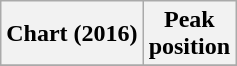<table class="wikitable sortable plainrowheaders">
<tr>
<th scope="col">Chart (2016)</th>
<th scope="col">Peak<br> position</th>
</tr>
<tr>
</tr>
</table>
